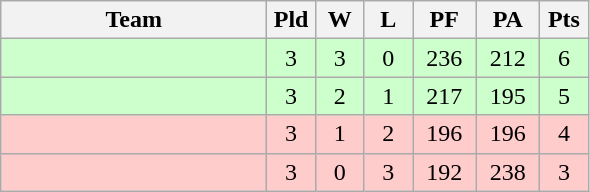<table class="wikitable" style="text-align:center;">
<tr>
<th width=170>Team</th>
<th width=25>Pld</th>
<th width=25>W</th>
<th width=25>L</th>
<th width=35>PF</th>
<th width=35>PA</th>
<th width=25>Pts</th>
</tr>
<tr bgcolor=#ccffcc>
<td align="left"></td>
<td>3</td>
<td>3</td>
<td>0</td>
<td>236</td>
<td>212</td>
<td>6</td>
</tr>
<tr bgcolor=#ccffcc>
<td align="left"></td>
<td>3</td>
<td>2</td>
<td>1</td>
<td>217</td>
<td>195</td>
<td>5</td>
</tr>
<tr bgcolor=#ffcccc>
<td align="left"></td>
<td>3</td>
<td>1</td>
<td>2</td>
<td>196</td>
<td>196</td>
<td>4</td>
</tr>
<tr bgcolor=#ffcccc>
<td align="left"></td>
<td>3</td>
<td>0</td>
<td>3</td>
<td>192</td>
<td>238</td>
<td>3</td>
</tr>
</table>
